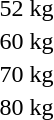<table>
<tr>
<td rowspan=2>52 kg</td>
<td rowspan=2></td>
<td rowspan=2></td>
<td></td>
</tr>
<tr>
<td></td>
</tr>
<tr>
<td rowspan=2>60 kg</td>
<td rowspan=2></td>
<td rowspan=2></td>
<td></td>
</tr>
<tr>
<td></td>
</tr>
<tr>
<td rowspan=2>70 kg</td>
<td rowspan=2></td>
<td rowspan=2></td>
<td></td>
</tr>
<tr>
<td></td>
</tr>
<tr>
<td rowspan=2>80 kg</td>
<td rowspan=2></td>
<td rowspan=2></td>
<td></td>
</tr>
<tr>
<td></td>
</tr>
</table>
